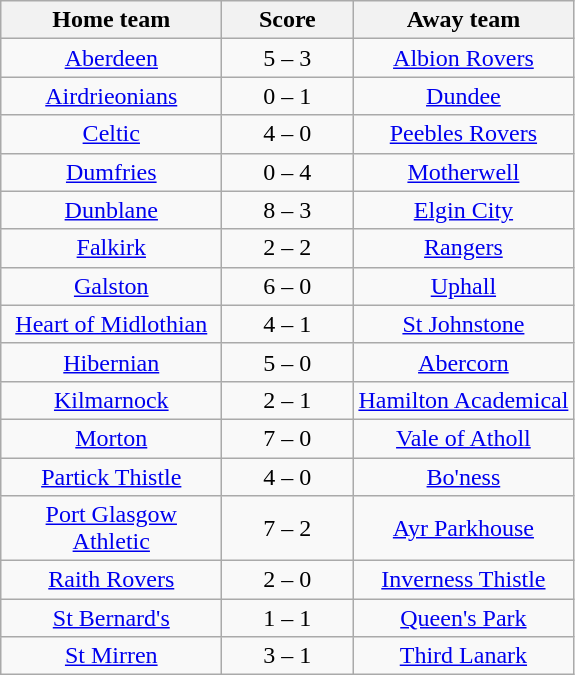<table class="wikitable" style="text-align: center">
<tr>
<th width=140>Home team</th>
<th width=80>Score</th>
<th width=140>Away team</th>
</tr>
<tr>
<td><a href='#'>Aberdeen</a></td>
<td>5 – 3</td>
<td><a href='#'>Albion Rovers</a></td>
</tr>
<tr>
<td><a href='#'>Airdrieonians</a></td>
<td>0 – 1</td>
<td><a href='#'>Dundee</a></td>
</tr>
<tr>
<td><a href='#'>Celtic</a></td>
<td>4 – 0</td>
<td><a href='#'>Peebles Rovers</a></td>
</tr>
<tr>
<td><a href='#'>Dumfries</a></td>
<td>0 – 4</td>
<td><a href='#'>Motherwell</a></td>
</tr>
<tr>
<td><a href='#'>Dunblane</a></td>
<td>8 – 3</td>
<td><a href='#'>Elgin City</a></td>
</tr>
<tr>
<td><a href='#'>Falkirk</a></td>
<td>2 – 2</td>
<td><a href='#'>Rangers</a></td>
</tr>
<tr>
<td><a href='#'>Galston</a></td>
<td>6 – 0</td>
<td><a href='#'>Uphall</a></td>
</tr>
<tr>
<td><a href='#'>Heart of Midlothian</a></td>
<td>4 – 1</td>
<td><a href='#'>St Johnstone</a></td>
</tr>
<tr>
<td><a href='#'>Hibernian</a></td>
<td>5 – 0</td>
<td><a href='#'>Abercorn</a></td>
</tr>
<tr>
<td><a href='#'>Kilmarnock</a></td>
<td>2 – 1</td>
<td><a href='#'>Hamilton Academical</a></td>
</tr>
<tr>
<td><a href='#'>Morton</a></td>
<td>7 – 0</td>
<td><a href='#'>Vale of Atholl</a></td>
</tr>
<tr>
<td><a href='#'>Partick Thistle</a></td>
<td>4 – 0</td>
<td><a href='#'>Bo'ness</a></td>
</tr>
<tr>
<td><a href='#'>Port Glasgow Athletic</a></td>
<td>7 – 2</td>
<td><a href='#'>Ayr Parkhouse</a></td>
</tr>
<tr>
<td><a href='#'>Raith Rovers</a></td>
<td>2 – 0</td>
<td><a href='#'>Inverness Thistle</a></td>
</tr>
<tr>
<td><a href='#'>St Bernard's</a></td>
<td>1 – 1</td>
<td><a href='#'>Queen's Park</a></td>
</tr>
<tr>
<td><a href='#'>St Mirren</a></td>
<td>3 – 1</td>
<td><a href='#'>Third Lanark</a></td>
</tr>
</table>
